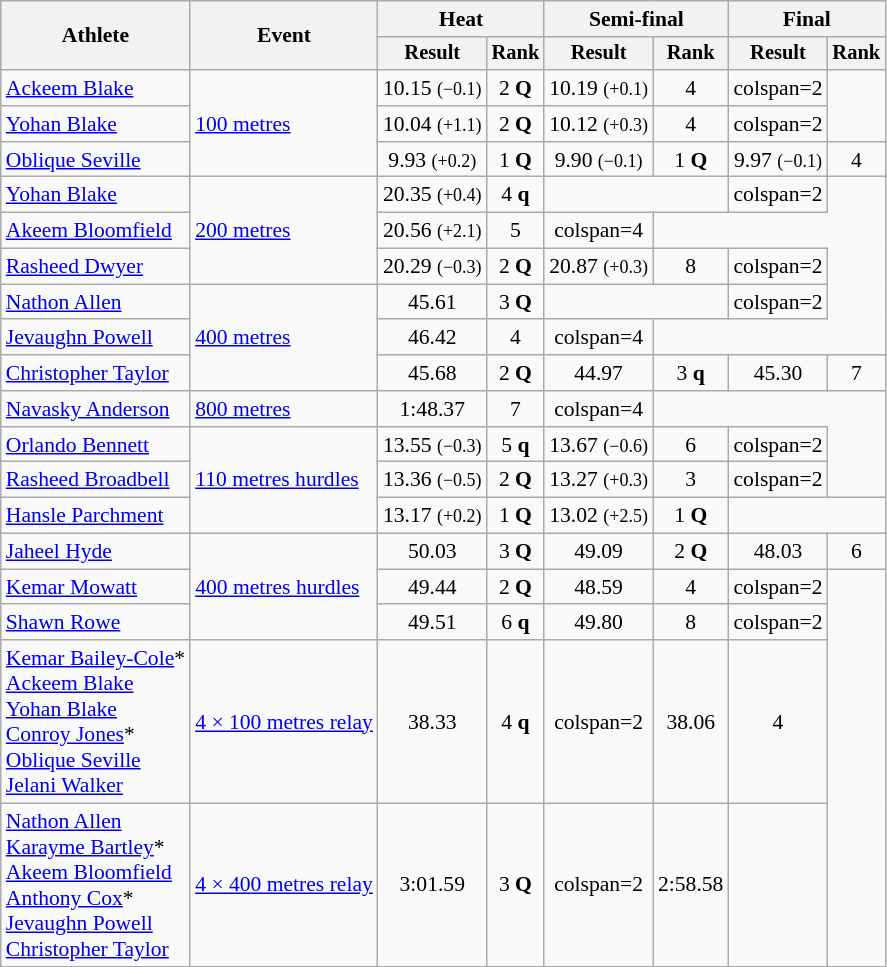<table class="wikitable" style="font-size:90%">
<tr>
<th rowspan="2">Athlete</th>
<th rowspan="2">Event</th>
<th colspan="2">Heat</th>
<th colspan="2">Semi-final</th>
<th colspan="2">Final</th>
</tr>
<tr style="font-size:95%">
<th>Result</th>
<th>Rank</th>
<th>Result</th>
<th>Rank</th>
<th>Result</th>
<th>Rank</th>
</tr>
<tr align=center>
<td align=left><a href='#'>Ackeem Blake</a></td>
<td align=left rowspan=3><a href='#'>100 metres</a></td>
<td>10.15 <small>(−0.1)</small></td>
<td>2 <strong>Q</strong></td>
<td>10.19 <small>(+0.1)</small></td>
<td>4</td>
<td>colspan=2 </td>
</tr>
<tr align=center>
<td align=left><a href='#'>Yohan Blake</a></td>
<td>10.04 <small>(+1.1)</small></td>
<td>2 <strong>Q</strong></td>
<td>10.12 <small>(+0.3)</small></td>
<td>4</td>
<td>colspan=2 </td>
</tr>
<tr align=center>
<td align=left><a href='#'>Oblique Seville</a></td>
<td>9.93 <small>(+0.2)</small></td>
<td>1 <strong>Q</strong></td>
<td>9.90 <small>(−0.1)</small></td>
<td>1 <strong>Q</strong></td>
<td>9.97 <small>(−0.1)</small></td>
<td>4</td>
</tr>
<tr align=center>
<td align=left><a href='#'>Yohan Blake</a></td>
<td align=left rowspan=3><a href='#'>200 metres</a></td>
<td>20.35 <small>(+0.4)</small></td>
<td>4 <strong>q</strong></td>
<td colspan=2></td>
<td>colspan=2 </td>
</tr>
<tr align=center>
<td align=left><a href='#'>Akeem Bloomfield</a></td>
<td>20.56 <small>(+2.1)</small></td>
<td>5</td>
<td>colspan=4 </td>
</tr>
<tr align=center>
<td align=left><a href='#'>Rasheed Dwyer</a></td>
<td>20.29 <small>(−0.3)</small></td>
<td>2 <strong>Q</strong></td>
<td>20.87 <small>(+0.3)</small></td>
<td>8</td>
<td>colspan=2 </td>
</tr>
<tr align=center>
<td align=left><a href='#'>Nathon Allen</a></td>
<td align=left rowspan=3><a href='#'>400 metres</a></td>
<td>45.61</td>
<td>3 <strong>Q</strong></td>
<td colspan=2></td>
<td>colspan=2 </td>
</tr>
<tr align=center>
<td align=left><a href='#'>Jevaughn Powell</a></td>
<td>46.42</td>
<td>4</td>
<td>colspan=4 </td>
</tr>
<tr align=center>
<td align=left><a href='#'>Christopher Taylor</a></td>
<td>45.68</td>
<td>2 <strong>Q</strong></td>
<td>44.97 </td>
<td>3 <strong>q</strong></td>
<td>45.30</td>
<td>7</td>
</tr>
<tr align=center>
<td align=left><a href='#'>Navasky Anderson</a></td>
<td align=left><a href='#'>800 metres</a></td>
<td>1:48.37</td>
<td>7</td>
<td>colspan=4 </td>
</tr>
<tr align=center>
<td align=left><a href='#'>Orlando Bennett</a></td>
<td align=left rowspan=3><a href='#'>110 metres hurdles</a></td>
<td>13.55 <small>(−0.3)</small></td>
<td>5 <strong>q</strong></td>
<td>13.67 <small>(−0.6)</small></td>
<td>6</td>
<td>colspan=2 </td>
</tr>
<tr align=center>
<td align=left><a href='#'>Rasheed Broadbell</a></td>
<td>13.36 <small>(−0.5)</small></td>
<td>2 <strong>Q</strong></td>
<td>13.27 <small>(+0.3)</small></td>
<td>3</td>
<td>colspan=2 </td>
</tr>
<tr align=center>
<td align=left><a href='#'>Hansle Parchment</a></td>
<td>13.17 <small>(+0.2)</small></td>
<td>1 <strong>Q</strong></td>
<td>13.02 <small>(+2.5)</small></td>
<td>1 <strong>Q</strong></td>
<td colspan=2></td>
</tr>
<tr align=center>
<td align=left><a href='#'>Jaheel Hyde</a></td>
<td align=left rowspan=3><a href='#'>400 metres hurdles</a></td>
<td>50.03</td>
<td>3 <strong>Q</strong></td>
<td>49.09</td>
<td>2 <strong>Q</strong></td>
<td>48.03 </td>
<td>6</td>
</tr>
<tr align=center>
<td align=left><a href='#'>Kemar Mowatt</a></td>
<td>49.44</td>
<td>2 <strong>Q</strong></td>
<td>48.59</td>
<td>4</td>
<td>colspan=2 </td>
</tr>
<tr align=center>
<td align=left><a href='#'>Shawn Rowe</a></td>
<td>49.51</td>
<td>6 <strong>q</strong></td>
<td>49.80</td>
<td>8</td>
<td>colspan=2 </td>
</tr>
<tr align=center>
<td align=left><a href='#'>Kemar Bailey-Cole</a>*<br><a href='#'>Ackeem Blake</a><br><a href='#'>Yohan Blake</a><br><a href='#'>Conroy Jones</a>*<br><a href='#'>Oblique Seville</a><br><a href='#'>Jelani Walker</a></td>
<td align=left><a href='#'>4 × 100 metres relay</a></td>
<td>38.33 </td>
<td>4 <strong>q</strong></td>
<td>colspan=2 </td>
<td>38.06 </td>
<td>4</td>
</tr>
<tr align=center>
<td align=left><a href='#'>Nathon Allen</a><br><a href='#'>Karayme Bartley</a>*<br><a href='#'>Akeem Bloomfield</a><br><a href='#'>Anthony Cox</a>*<br><a href='#'>Jevaughn Powell</a><br><a href='#'>Christopher Taylor</a></td>
<td align=left><a href='#'>4 × 400 metres relay</a></td>
<td>3:01.59 </td>
<td>3 <strong>Q</strong></td>
<td>colspan=2 </td>
<td>2:58.58 </td>
<td></td>
</tr>
</table>
